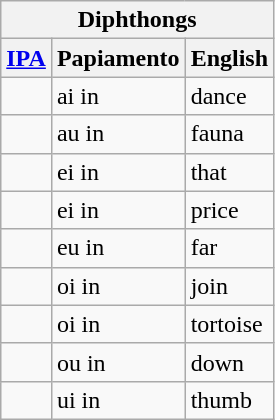<table class="wikitable">
<tr>
<th colspan="3">Diphthongs</th>
</tr>
<tr>
<th><a href='#'>IPA</a></th>
<th>Papiamento</th>
<th>English</th>
</tr>
<tr>
<td></td>
<td>ai in <strong></strong></td>
<td>dance</td>
</tr>
<tr>
<td></td>
<td>au in <strong></strong></td>
<td>fauna</td>
</tr>
<tr>
<td></td>
<td>ei in <strong></strong></td>
<td>that</td>
</tr>
<tr>
<td></td>
<td>ei in <strong></strong></td>
<td>price</td>
</tr>
<tr>
<td></td>
<td>eu in <strong></strong></td>
<td>far</td>
</tr>
<tr>
<td></td>
<td>oi in <strong></strong></td>
<td>join</td>
</tr>
<tr>
<td></td>
<td>oi in <strong></strong></td>
<td>tortoise</td>
</tr>
<tr>
<td></td>
<td>ou in <strong></strong></td>
<td>down</td>
</tr>
<tr>
<td></td>
<td>ui in <strong></strong></td>
<td>thumb</td>
</tr>
</table>
